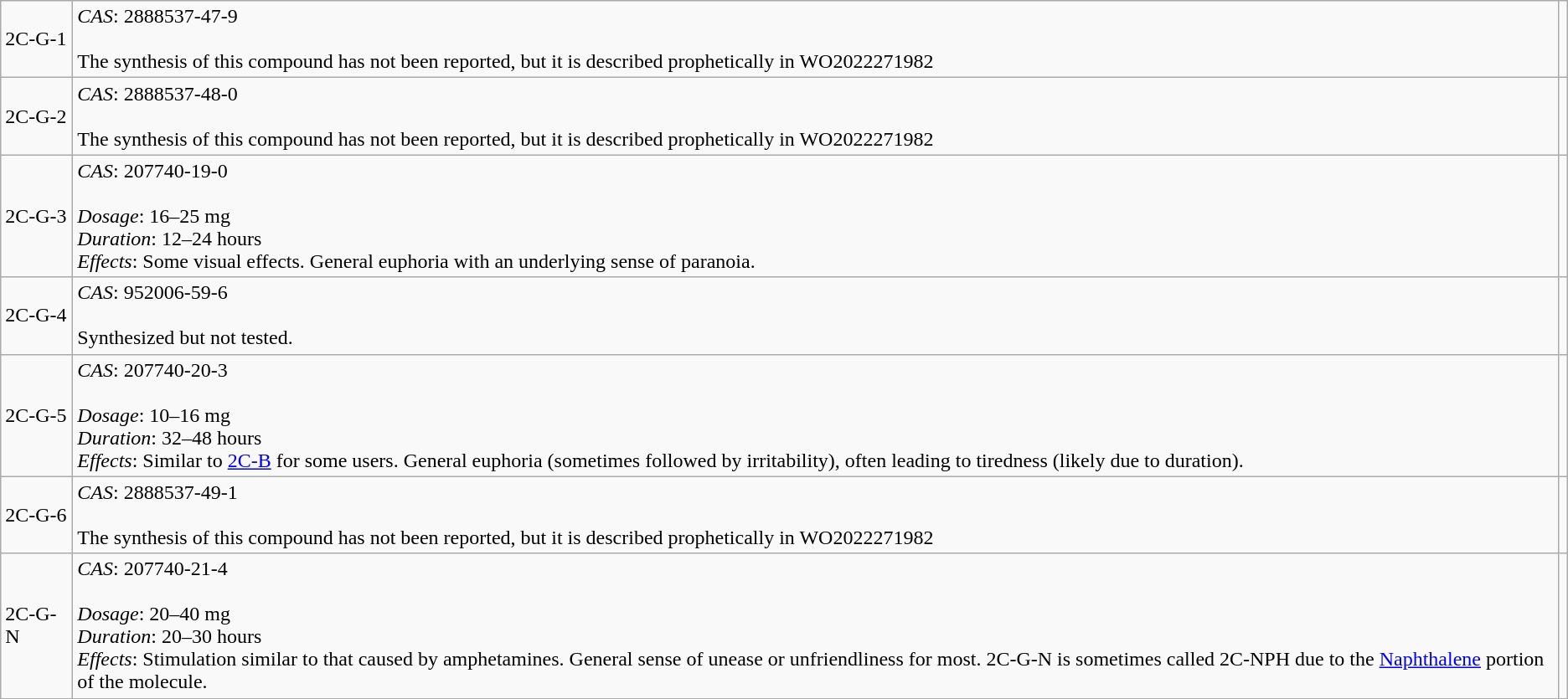<table class="wikitable">
<tr>
<td>2C-G-1</td>
<td><em>CAS</em>: 2888537-47-9 <br><br>The synthesis of this compound has not been reported, but it is described prophetically in WO2022271982</td>
<td></td>
</tr>
<tr>
<td>2C-G-2</td>
<td><em>CAS</em>: 2888537-48-0 <br><br>The synthesis of this compound has not been reported, but it is described prophetically in WO2022271982</td>
<td></td>
</tr>
<tr>
<td>2C-G-3</td>
<td><em>CAS</em>: 207740-19-0 <br><br><em>Dosage</em>: 16–25 mg <br>
<em>Duration</em>: 12–24 hours <br>
<em>Effects</em>: Some visual effects. General euphoria with an underlying sense of paranoia.</td>
<td></td>
</tr>
<tr>
<td>2C-G-4</td>
<td><em>CAS</em>: 952006-59-6 <br><br>Synthesized but not tested.</td>
<td></td>
</tr>
<tr>
<td>2C-G-5</td>
<td><em>CAS</em>: 207740-20-3 <br><br><em>Dosage</em>: 10–16 mg <br>
<em>Duration</em>: 32–48 hours <br>
<em>Effects</em>: Similar to <a href='#'>2C-B</a> for some users. General euphoria (sometimes followed by irritability), often leading to tiredness (likely due to duration).</td>
<td></td>
</tr>
<tr>
<td>2C-G-6</td>
<td><em>CAS</em>: 2888537-49-1 <br><br>The synthesis of this compound has not been reported, but it is described prophetically in WO2022271982</td>
<td></td>
</tr>
<tr>
<td>2C-G-N</td>
<td><em>CAS</em>: 207740-21-4 <br><br><em>Dosage</em>: 20–40 mg <br>
<em>Duration</em>: 20–30 hours <br>
<em>Effects</em>: Stimulation similar to that caused by amphetamines. General sense of unease or unfriendliness for most. 2C-G-N is sometimes called 2C-NPH due to the <a href='#'>Naphthalene</a> portion of the molecule.</td>
<td></td>
</tr>
</table>
